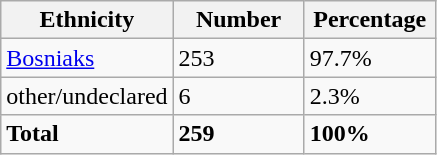<table class="wikitable">
<tr>
<th width="100px">Ethnicity</th>
<th width="80px">Number</th>
<th width="80px">Percentage</th>
</tr>
<tr>
<td><a href='#'>Bosniaks</a></td>
<td>253</td>
<td>97.7%</td>
</tr>
<tr>
<td>other/undeclared</td>
<td>6</td>
<td>2.3%</td>
</tr>
<tr>
<td><strong>Total</strong></td>
<td><strong>259</strong></td>
<td><strong>100%</strong></td>
</tr>
</table>
